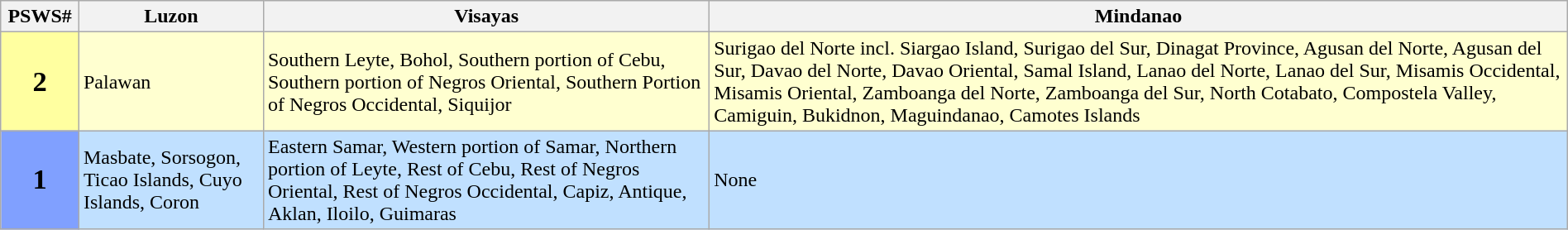<table class="wikitable" style="margin:1em auto 1em auto;">
<tr>
<th width="5%">PSWS#</th>
<th>Luzon</th>
<th>Visayas</th>
<th>Mindanao</th>
</tr>
<tr>
<th style="background-color:#ffffa0"><big><big>2</big></big></th>
<td style="background-color:#ffffd0">Palawan</td>
<td style="background-color:#ffffd0">Southern Leyte, Bohol, Southern portion of Cebu, Southern portion of Negros Oriental, Southern Portion of Negros Occidental, Siquijor</td>
<td style="background-color:#ffffd0">Surigao del Norte incl. Siargao Island, Surigao del Sur, Dinagat Province, Agusan del Norte, Agusan del Sur, Davao del Norte, Davao Oriental, Samal Island, Lanao del Norte, Lanao del Sur, Misamis Occidental, Misamis Oriental, Zamboanga del Norte, Zamboanga del Sur, North Cotabato, Compostela Valley, Camiguin, Bukidnon, Maguindanao, Camotes Islands</td>
</tr>
<tr>
<th style="background-color:#80a0ff"><big><big>1</big></big></th>
<td style="background-color:#c0e0ff">Masbate, Sorsogon, Ticao Islands, Cuyo Islands, Coron</td>
<td style="background-color:#c0e0ff">Eastern Samar, Western portion of Samar, Northern portion of Leyte, Rest of Cebu, Rest of Negros Oriental, Rest of Negros Occidental, Capiz, Antique, Aklan, Iloilo, Guimaras</td>
<td style="background-color:#c0e0ff">None</td>
</tr>
</table>
